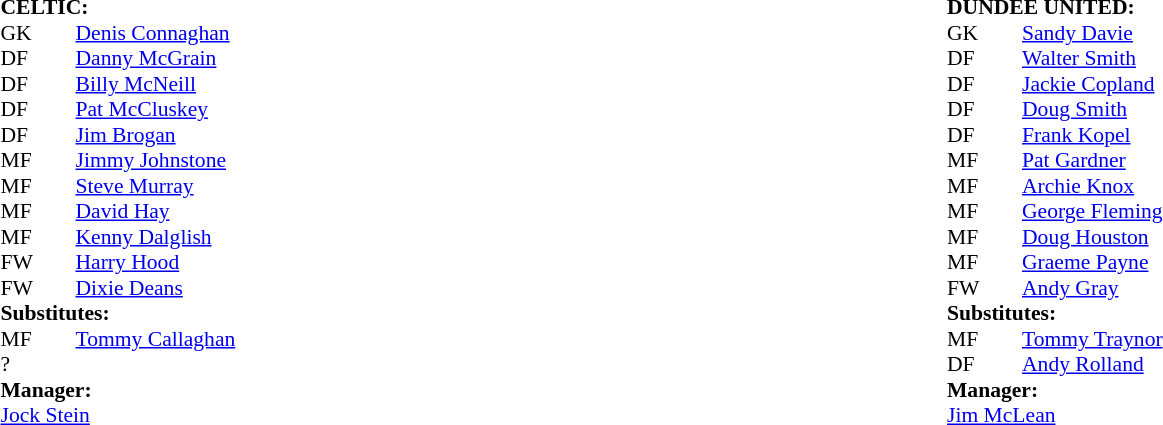<table width="100%">
<tr>
<td valign="top" width="50%"><br><table style="font-size: 90%" cellspacing="0" cellpadding="0">
<tr>
<td colspan="4"><strong>CELTIC:</strong></td>
</tr>
<tr>
<th width="25"></th>
<th width="25"></th>
</tr>
<tr>
<td>GK</td>
<td></td>
<td> <a href='#'>Denis Connaghan</a></td>
</tr>
<tr>
<td>DF</td>
<td></td>
<td> <a href='#'>Danny McGrain</a></td>
<td></td>
<td></td>
</tr>
<tr>
<td>DF</td>
<td></td>
<td> <a href='#'>Billy McNeill</a></td>
</tr>
<tr>
<td>DF</td>
<td></td>
<td> <a href='#'>Pat McCluskey</a></td>
</tr>
<tr>
<td>DF</td>
<td></td>
<td> <a href='#'>Jim Brogan</a></td>
</tr>
<tr>
<td>MF</td>
<td></td>
<td> <a href='#'>Jimmy Johnstone</a></td>
</tr>
<tr>
<td>MF</td>
<td></td>
<td> <a href='#'>Steve Murray</a> </td>
</tr>
<tr>
<td>MF</td>
<td></td>
<td> <a href='#'>David Hay</a></td>
</tr>
<tr>
<td>MF</td>
<td></td>
<td> <a href='#'>Kenny Dalglish</a></td>
</tr>
<tr>
<td>FW</td>
<td></td>
<td> <a href='#'>Harry Hood</a></td>
</tr>
<tr>
<td>FW</td>
<td></td>
<td> <a href='#'>Dixie Deans</a></td>
</tr>
<tr>
<td colspan=4><strong>Substitutes:</strong></td>
</tr>
<tr>
<td>MF</td>
<td></td>
<td> <a href='#'>Tommy Callaghan</a></td>
<td></td>
<td></td>
</tr>
<tr>
<td>?</td>
</tr>
<tr>
<td colspan=4><strong>Manager:</strong></td>
</tr>
<tr>
<td colspan="4"> <a href='#'>Jock Stein</a></td>
</tr>
</table>
</td>
<td valign="top" width="50%"><br><table style="font-size: 90%" cellspacing="0" cellpadding="0">
<tr>
<td colspan="4"><strong>DUNDEE UNITED:</strong></td>
</tr>
<tr>
<th width="25"></th>
<th width="25"></th>
</tr>
<tr>
<td>GK</td>
<td></td>
<td> <a href='#'>Sandy Davie</a></td>
</tr>
<tr>
<td>DF</td>
<td></td>
<td> <a href='#'>Walter Smith</a></td>
</tr>
<tr>
<td>DF</td>
<td></td>
<td> <a href='#'>Jackie Copland</a></td>
</tr>
<tr>
<td>DF</td>
<td></td>
<td> <a href='#'>Doug Smith</a></td>
<td></td>
<td></td>
</tr>
<tr>
<td>DF</td>
<td></td>
<td> <a href='#'>Frank Kopel</a></td>
</tr>
<tr>
<td>MF</td>
<td></td>
<td> <a href='#'>Pat Gardner</a></td>
</tr>
<tr>
<td>MF</td>
<td></td>
<td> <a href='#'>Archie Knox</a></td>
</tr>
<tr>
<td>MF</td>
<td></td>
<td> <a href='#'>George Fleming</a></td>
</tr>
<tr>
<td>MF</td>
<td></td>
<td> <a href='#'>Doug Houston</a></td>
</tr>
<tr>
<td>MF</td>
<td></td>
<td> <a href='#'>Graeme Payne</a></td>
<td></td>
<td></td>
<td></td>
</tr>
<tr>
<td>FW</td>
<td></td>
<td> <a href='#'>Andy Gray</a></td>
</tr>
<tr>
<td colspan=4><strong>Substitutes:</strong></td>
</tr>
<tr>
<td>MF</td>
<td></td>
<td> <a href='#'>Tommy Traynor</a></td>
<td></td>
<td></td>
</tr>
<tr>
<td>DF</td>
<td></td>
<td> <a href='#'>Andy Rolland</a></td>
<td></td>
<td></td>
<td></td>
</tr>
<tr>
<td colspan=4><strong>Manager:</strong></td>
</tr>
<tr>
<td colspan="4"> <a href='#'>Jim McLean</a></td>
</tr>
</table>
</td>
</tr>
</table>
